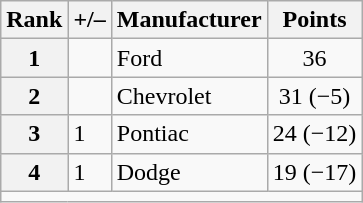<table class="wikitable sortable">
<tr>
<th scope="col">Rank</th>
<th scope="col">+/–</th>
<th scope="col">Manufacturer</th>
<th scope="col">Points</th>
</tr>
<tr>
<th scope="row">1</th>
<td align="left"></td>
<td>Ford</td>
<td style="text-align:center;">36</td>
</tr>
<tr>
<th scope="row">2</th>
<td align="left"></td>
<td>Chevrolet</td>
<td style="text-align:center;">31 (−5)</td>
</tr>
<tr>
<th scope="row">3</th>
<td align="left"> 1</td>
<td>Pontiac</td>
<td style="text-align:center;">24 (−12)</td>
</tr>
<tr>
<th scope="row">4</th>
<td align="left"> 1</td>
<td>Dodge</td>
<td style="text-align:center;">19 (−17)</td>
</tr>
<tr class="sortbottom">
<td colspan="9"></td>
</tr>
</table>
